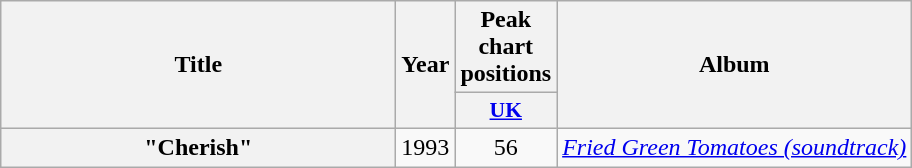<table class="wikitable plainrowheaders" style="text-align:center;" border="1">
<tr>
<th scope="col" rowspan="2" style="width:16em;">Title</th>
<th scope="col" rowspan="2">Year</th>
<th scope="col" colspan="1">Peak chart positions</th>
<th scope="col" rowspan="2">Album</th>
</tr>
<tr>
<th scope="col" style="width:3em;font-size:90%;"><a href='#'>UK</a><br></th>
</tr>
<tr>
<th scope="row">"Cherish"</th>
<td>1993</td>
<td>56</td>
<td><em><a href='#'>Fried Green Tomatoes (soundtrack)</a></em></td>
</tr>
</table>
